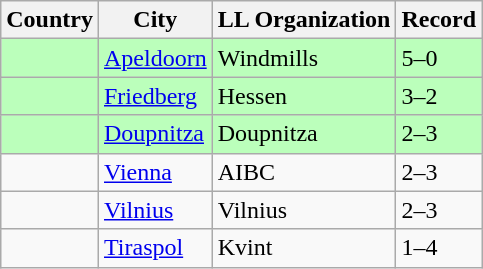<table class="wikitable">
<tr>
<th>Country</th>
<th>City</th>
<th>LL Organization</th>
<th>Record</th>
</tr>
<tr bgcolor=#bbffbb>
<td><strong></strong></td>
<td><a href='#'>Apeldoorn</a></td>
<td>Windmills</td>
<td>5–0</td>
</tr>
<tr bgcolor=#bbffbb>
<td><strong></strong></td>
<td><a href='#'>Friedberg</a></td>
<td>Hessen</td>
<td>3–2</td>
</tr>
<tr bgcolor=#bbffbb>
<td><strong></strong></td>
<td><a href='#'>Doupnitza</a></td>
<td>Doupnitza</td>
<td>2–3</td>
</tr>
<tr>
<td><strong></strong></td>
<td><a href='#'>Vienna</a></td>
<td>AIBC</td>
<td>2–3</td>
</tr>
<tr>
<td><strong></strong></td>
<td><a href='#'>Vilnius</a></td>
<td>Vilnius</td>
<td>2–3</td>
</tr>
<tr>
<td><strong></strong></td>
<td><a href='#'>Tiraspol</a></td>
<td>Kvint</td>
<td>1–4</td>
</tr>
</table>
